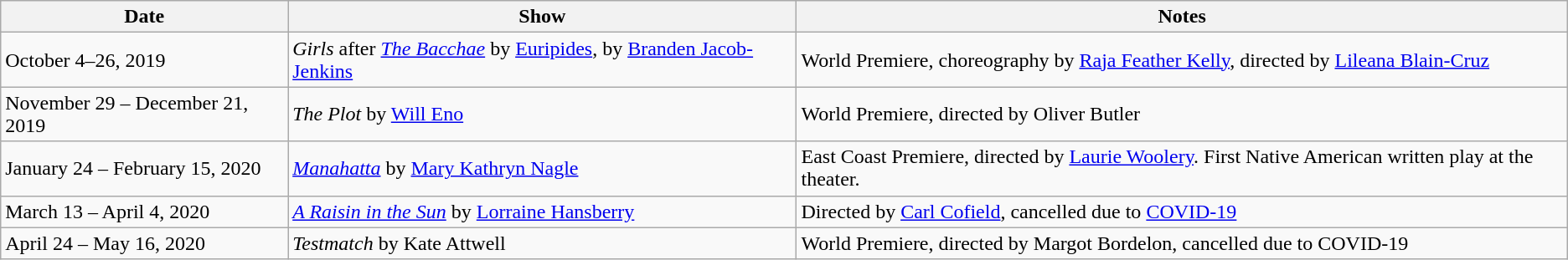<table class="wikitable">
<tr>
<th>Date</th>
<th>Show</th>
<th>Notes</th>
</tr>
<tr>
<td>October 4–26, 2019</td>
<td><em>Girls</em> after <em><a href='#'>The Bacchae</a></em> by <a href='#'>Euripides</a>, by <a href='#'>Branden Jacob-Jenkins</a></td>
<td>World Premiere, choreography by <a href='#'>Raja Feather Kelly</a>, directed by <a href='#'>Lileana Blain-Cruz</a></td>
</tr>
<tr>
<td>November 29 – December 21, 2019</td>
<td><em>The Plot</em> by <a href='#'>Will Eno</a></td>
<td>World Premiere, directed by Oliver Butler</td>
</tr>
<tr>
<td>January 24 – February 15, 2020</td>
<td><em><a href='#'>Manahatta</a></em> by <a href='#'>Mary Kathryn Nagle</a></td>
<td>East Coast Premiere, directed by <a href='#'>Laurie Woolery</a>. First Native American written play at the theater.</td>
</tr>
<tr>
<td>March 13 – April 4, 2020</td>
<td><em><a href='#'>A Raisin in the Sun</a></em> by <a href='#'>Lorraine Hansberry</a></td>
<td>Directed by <a href='#'>Carl Cofield</a>, cancelled due to <a href='#'>COVID-19</a></td>
</tr>
<tr>
<td>April 24 – May 16, 2020</td>
<td><em>Testmatch</em> by Kate Attwell</td>
<td>World Premiere, directed by Margot Bordelon, cancelled due to COVID-19</td>
</tr>
</table>
